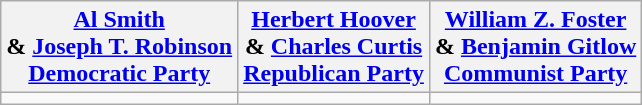<table class="wikitable" style="text-align:center;">
<tr>
<th><a href='#'>Al Smith</a><br> & <a href='#'>Joseph T. Robinson</a><br><a href='#'>Democratic Party</a></th>
<th><a href='#'>Herbert Hoover</a><br> & <a href='#'>Charles Curtis</a><br><a href='#'>Republican Party</a></th>
<th><a href='#'>William Z. Foster</a><br> & <a href='#'>Benjamin Gitlow</a><br><a href='#'>Communist Party</a></th>
</tr>
<tr>
<td></td>
<td></td>
<td></td>
</tr>
</table>
